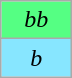<table class="wikitable" style="font-style:italic;text-align:center;">
<tr>
<td bgcolor="#55FF83" width="40">bb</td>
</tr>
<tr>
<td bgcolor="#87E6FF" width="40">b</td>
</tr>
</table>
